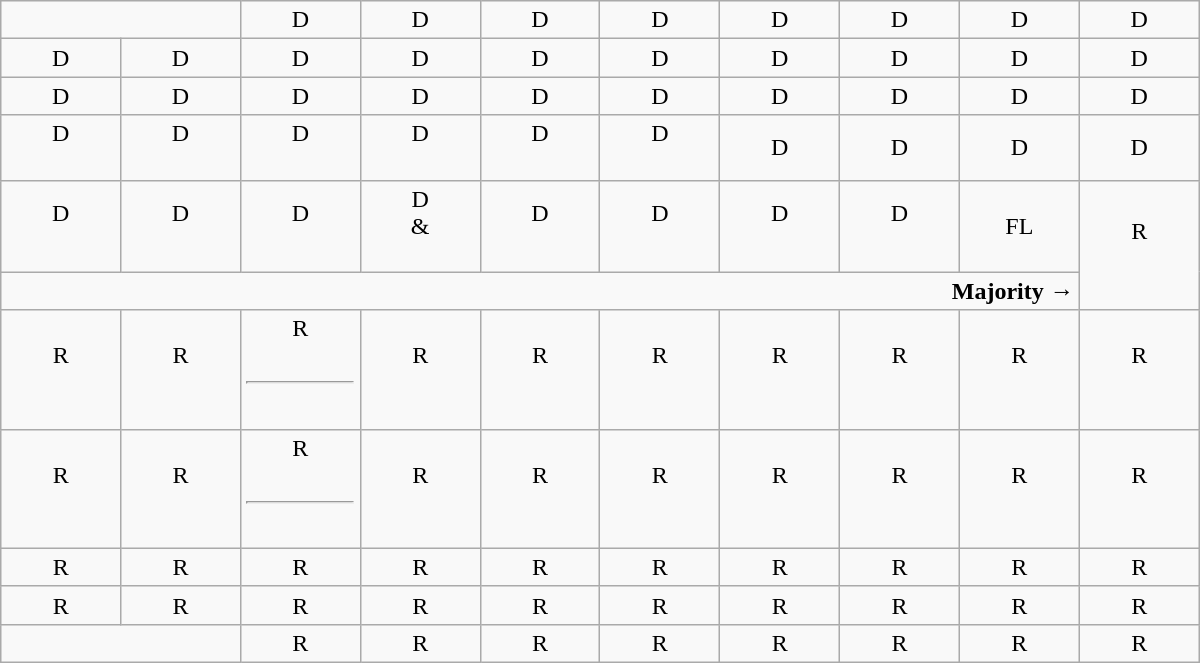<table class="wikitable" style="text-align:center" width=800px>
<tr>
<td colspan=2> </td>
<td>D</td>
<td>D</td>
<td>D</td>
<td>D</td>
<td>D</td>
<td>D</td>
<td>D</td>
<td>D</td>
</tr>
<tr>
<td width=50px >D</td>
<td width=50px >D</td>
<td width=50px >D</td>
<td width=50px >D</td>
<td width=50px >D</td>
<td width=50px >D</td>
<td width=50px >D</td>
<td width=50px >D</td>
<td width=50px >D</td>
<td width=50px >D</td>
</tr>
<tr>
<td>D</td>
<td>D</td>
<td>D</td>
<td>D</td>
<td>D</td>
<td>D</td>
<td>D</td>
<td>D</td>
<td>D</td>
<td>D</td>
</tr>
<tr>
<td>D<br><br></td>
<td>D<br><br></td>
<td>D<br><br></td>
<td>D<br><br></td>
<td>D<br><br></td>
<td>D<br><br></td>
<td>D</td>
<td>D</td>
<td>D</td>
<td>D</td>
</tr>
<tr>
<td>D<br><br></td>
<td>D<br><br></td>
<td>D<br><br></td>
<td>D<br> &<br><br></td>
<td>D<br><br></td>
<td>D<br><br></td>
<td>D<br><br></td>
<td>D<br><br></td>
<td>FL</td>
<td rowspan=2 >R<br><br></td>
</tr>
<tr>
<td colspan=9 align=right><strong>Majority →</strong></td>
</tr>
<tr>
<td>R<br><br></td>
<td>R<br><br></td>
<td>R<br><br><hr><br></td>
<td>R<br><br></td>
<td>R<br><br></td>
<td>R<br><br></td>
<td>R<br><br></td>
<td>R<br><br></td>
<td>R<br><br></td>
<td>R<br><br></td>
</tr>
<tr>
<td>R<br><br></td>
<td>R<br><br></td>
<td>R<br><br><hr><br></td>
<td>R<br><br></td>
<td>R<br><br></td>
<td>R<br><br></td>
<td>R<br><br></td>
<td>R<br><br></td>
<td>R<br><br></td>
<td>R<br><br></td>
</tr>
<tr>
<td>R</td>
<td>R</td>
<td>R</td>
<td>R</td>
<td>R</td>
<td>R</td>
<td>R</td>
<td>R</td>
<td>R</td>
<td>R</td>
</tr>
<tr>
<td>R</td>
<td>R</td>
<td>R</td>
<td>R</td>
<td>R</td>
<td>R</td>
<td>R</td>
<td>R</td>
<td>R</td>
<td>R</td>
</tr>
<tr>
<td colspan=2></td>
<td>R</td>
<td>R</td>
<td>R</td>
<td>R</td>
<td>R</td>
<td>R</td>
<td>R</td>
<td>R</td>
</tr>
</table>
